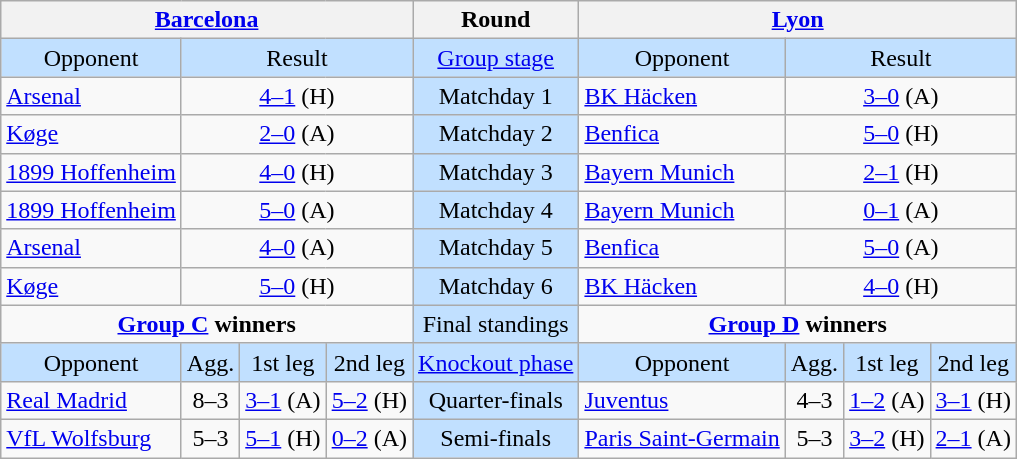<table class="wikitable" style="text-align:center">
<tr>
<th colspan="4"> <a href='#'>Barcelona</a></th>
<th>Round</th>
<th colspan="4"> <a href='#'>Lyon</a></th>
</tr>
<tr style="background:#C1E0FF">
<td>Opponent</td>
<td colspan="3">Result</td>
<td><a href='#'>Group stage</a></td>
<td>Opponent</td>
<td colspan="3">Result</td>
</tr>
<tr>
<td style="text-align:left"> <a href='#'>Arsenal</a></td>
<td colspan="3"><a href='#'>4–1</a> (H)</td>
<td style="background:#C1E0FF">Matchday 1</td>
<td style="text-align:left"> <a href='#'>BK Häcken</a></td>
<td colspan="3"><a href='#'>3–0</a> (A)</td>
</tr>
<tr>
<td style="text-align:left"> <a href='#'>Køge</a></td>
<td colspan="3"><a href='#'>2–0</a> (A)</td>
<td style="background:#C1E0FF">Matchday 2</td>
<td style="text-align:left"> <a href='#'>Benfica</a></td>
<td colspan="3"><a href='#'>5–0</a> (H)</td>
</tr>
<tr>
<td style="text-align:left"> <a href='#'>1899 Hoffenheim</a></td>
<td colspan="3"><a href='#'>4–0</a> (H)</td>
<td style="background:#C1E0FF">Matchday 3</td>
<td style="text-align:left"> <a href='#'>Bayern Munich</a></td>
<td colspan="3"><a href='#'>2–1</a> (H)</td>
</tr>
<tr>
<td style="text-align:left"> <a href='#'>1899 Hoffenheim</a></td>
<td colspan="3"><a href='#'>5–0</a> (A)</td>
<td style="background:#C1E0FF">Matchday 4</td>
<td style="text-align:left"> <a href='#'>Bayern Munich</a></td>
<td colspan="3"><a href='#'>0–1</a> (A)</td>
</tr>
<tr>
<td style="text-align:left"> <a href='#'>Arsenal</a></td>
<td colspan="3"><a href='#'>4–0</a> (A)</td>
<td style="background:#C1E0FF">Matchday 5</td>
<td style="text-align:left"> <a href='#'>Benfica</a></td>
<td colspan="3"><a href='#'>5–0</a> (A)</td>
</tr>
<tr>
<td style="text-align:left"> <a href='#'>Køge</a></td>
<td colspan="3"><a href='#'>5–0</a> (H)</td>
<td style="background:#C1E0FF">Matchday 6</td>
<td style="text-align:left"> <a href='#'>BK Häcken</a></td>
<td colspan="3"><a href='#'>4–0</a> (H)</td>
</tr>
<tr>
<td colspan="4" style="vertical-align:top"><strong><a href='#'>Group C</a> winners</strong><br><div></div></td>
<td style="background:#C1E0FF">Final standings</td>
<td colspan="4" style="vertical-align:top"><strong><a href='#'>Group D</a> winners</strong><br><div></div></td>
</tr>
<tr style="background:#C1E0FF">
<td>Opponent</td>
<td>Agg.</td>
<td>1st leg</td>
<td>2nd leg</td>
<td><a href='#'>Knockout phase</a></td>
<td>Opponent</td>
<td>Agg.</td>
<td>1st leg</td>
<td>2nd leg</td>
</tr>
<tr>
<td style="text-align:left"> <a href='#'>Real Madrid</a></td>
<td>8–3</td>
<td><a href='#'>3–1</a> (A)</td>
<td><a href='#'>5–2</a> (H)</td>
<td style="background:#C1E0FF">Quarter-finals</td>
<td style="text-align:left"> <a href='#'>Juventus</a></td>
<td>4–3</td>
<td><a href='#'>1–2</a> (A)</td>
<td><a href='#'>3–1</a> (H)</td>
</tr>
<tr>
<td style="text-align:left"> <a href='#'>VfL Wolfsburg</a></td>
<td>5–3</td>
<td><a href='#'>5–1</a> (H)</td>
<td><a href='#'>0–2</a> (A)</td>
<td style="background:#C1E0FF">Semi-finals</td>
<td style="text-align:left"> <a href='#'>Paris Saint-Germain</a></td>
<td>5–3</td>
<td><a href='#'>3–2</a> (H)</td>
<td><a href='#'>2–1</a> (A)</td>
</tr>
</table>
